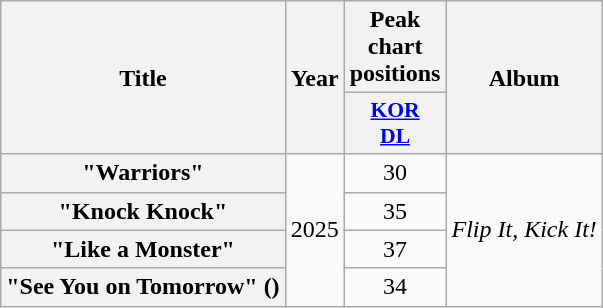<table class="wikitable plainrowheaders" style="text-align:center">
<tr>
<th scope="col" rowspan="2">Title</th>
<th scope="col" rowspan="2">Year</th>
<th scope="col" colspan="1">Peak chart positions</th>
<th scope="col" rowspan="2">Album</th>
</tr>
<tr>
<th scope="col" style="font-size:90%; width:3em"><a href='#'>KOR<br>DL</a><br></th>
</tr>
<tr>
<th scope="row">"Warriors"</th>
<td rowspan="4">2025</td>
<td>30</td>
<td rowspan="4"><em>Flip It, Kick It! </em></td>
</tr>
<tr>
<th scope="row">"Knock Knock"</th>
<td>35</td>
</tr>
<tr>
<th scope="row">"Like a Monster"</th>
<td>37</td>
</tr>
<tr>
<th scope="row">"See You on Tomorrow" ()</th>
<td>34</td>
</tr>
</table>
